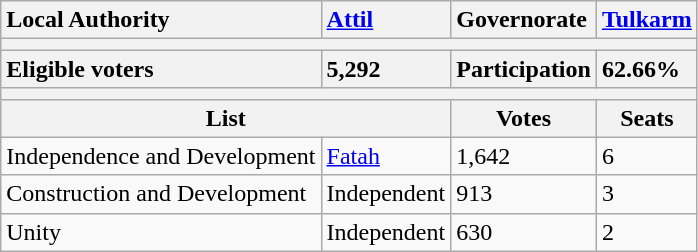<table class="wikitable">
<tr>
<th style="text-align:left;">Local Authority</th>
<th style="text-align:left;"><a href='#'>Attil</a></th>
<th style="text-align:left;">Governorate</th>
<th style="text-align:left;"><a href='#'>Tulkarm</a></th>
</tr>
<tr>
<th colspan=4></th>
</tr>
<tr>
<th style="text-align:left;">Eligible voters</th>
<th style="text-align:left;">5,292</th>
<th style="text-align:left;">Participation</th>
<th style="text-align:left;">62.66%</th>
</tr>
<tr>
<th colspan=4></th>
</tr>
<tr>
<th colspan=2>List</th>
<th>Votes</th>
<th>Seats</th>
</tr>
<tr>
<td>Independence and Development</td>
<td><a href='#'>Fatah</a></td>
<td>1,642</td>
<td>6</td>
</tr>
<tr>
<td>Construction and Development</td>
<td>Independent</td>
<td>913</td>
<td>3</td>
</tr>
<tr>
<td>Unity</td>
<td>Independent</td>
<td>630</td>
<td>2</td>
</tr>
</table>
